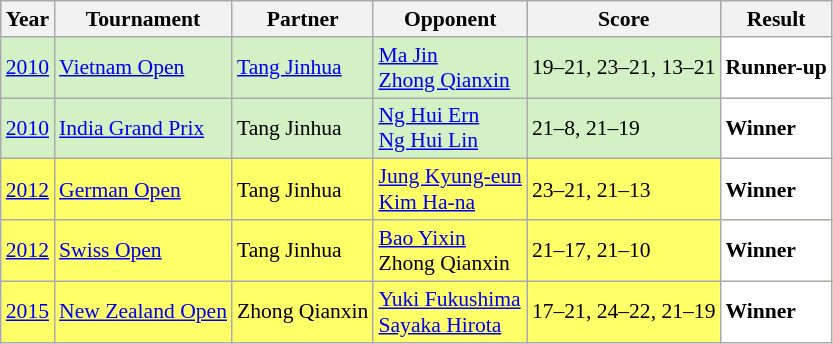<table class="sortable wikitable" style="font-size: 90%;">
<tr>
<th>Year</th>
<th>Tournament</th>
<th>Partner</th>
<th>Opponent</th>
<th>Score</th>
<th>Result</th>
</tr>
<tr style="background:#D4F1C5">
<td align="center"><a href='#'>2010</a></td>
<td align="left"><a href='#'>Vietnam Open</a></td>
<td align="left"> <a href='#'>Tang Jinhua</a></td>
<td align="left"> <a href='#'>Ma Jin</a> <br>  <a href='#'>Zhong Qianxin</a></td>
<td align="left">19–21, 23–21, 13–21</td>
<td style="text-align:left; background:white"> <strong>Runner-up</strong></td>
</tr>
<tr style="background:#D4F1C5">
<td align="center"><a href='#'>2010</a></td>
<td align="left"><a href='#'>India Grand Prix</a></td>
<td align="left"> Tang Jinhua</td>
<td align="left"> <a href='#'>Ng Hui Ern</a> <br>  <a href='#'>Ng Hui Lin</a></td>
<td align="left">21–8, 21–19</td>
<td style="text-align:left; background:white"> <strong>Winner</strong></td>
</tr>
<tr style="background:#FFFF67">
<td align="center"><a href='#'>2012</a></td>
<td align="left"><a href='#'>German Open</a></td>
<td align="left"> Tang Jinhua</td>
<td align="left"> <a href='#'>Jung Kyung-eun</a> <br>  <a href='#'>Kim Ha-na</a></td>
<td align="left">23–21, 21–13</td>
<td style="text-align:left; background:white"> <strong>Winner</strong></td>
</tr>
<tr style="background:#FFFF67">
<td align="center"><a href='#'>2012</a></td>
<td align="left"><a href='#'>Swiss Open</a></td>
<td align="left"> Tang Jinhua</td>
<td align="left"> <a href='#'>Bao Yixin</a> <br>  Zhong Qianxin</td>
<td align="left">21–17, 21–10</td>
<td style="text-align:left; background:white"> <strong>Winner</strong></td>
</tr>
<tr style="background:#FFFF67">
<td align="center"><a href='#'>2015</a></td>
<td align="left"><a href='#'>New Zealand Open</a></td>
<td align="left"> Zhong Qianxin</td>
<td align="left"> <a href='#'>Yuki Fukushima</a> <br>  <a href='#'>Sayaka Hirota</a></td>
<td align="left">17–21, 24–22, 21–19</td>
<td style="text-align:left; background:white"> <strong>Winner</strong></td>
</tr>
</table>
